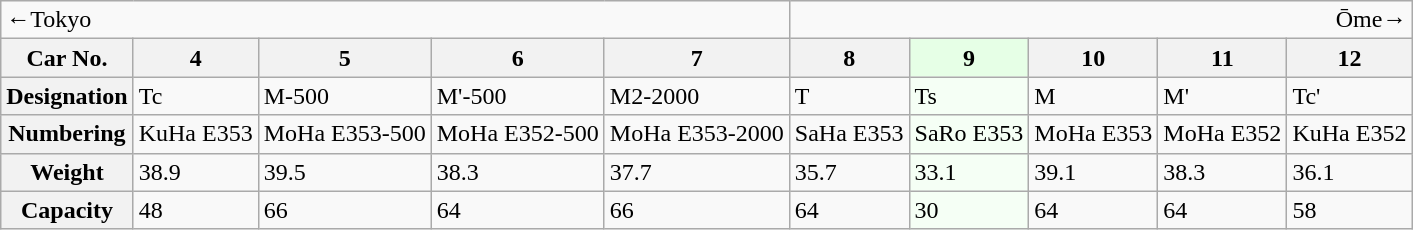<table class="wikitable">
<tr>
<td colspan=5 align=lift>←Tokyo</td>
<td colspan=5 align=right>Ōme→</td>
</tr>
<tr>
<th>Car No.</th>
<th>4</th>
<th>5</th>
<th>6</th>
<th>7</th>
<th>8</th>
<th style="background: #E6FFE6">9</th>
<th>10</th>
<th>11</th>
<th>12</th>
</tr>
<tr>
<th>Designation</th>
<td>Tc</td>
<td>M-500</td>
<td>M'-500</td>
<td>M2-2000</td>
<td>T</td>
<td style="background: #F5FFF5">Ts</td>
<td>M</td>
<td>M'</td>
<td>Tc'</td>
</tr>
<tr>
<th>Numbering</th>
<td>KuHa E353</td>
<td>MoHa E353-500</td>
<td>MoHa E352-500</td>
<td>MoHa E353-2000</td>
<td>SaHa E353</td>
<td style="background: #F5FFF5">SaRo E353</td>
<td>MoHa E353</td>
<td>MoHa E352</td>
<td>KuHa E352</td>
</tr>
<tr>
<th>Weight</th>
<td>38.9</td>
<td>39.5</td>
<td>38.3</td>
<td>37.7</td>
<td>35.7</td>
<td style="background: #F5FFF5">33.1</td>
<td>39.1</td>
<td>38.3</td>
<td>36.1</td>
</tr>
<tr>
<th>Capacity</th>
<td>48</td>
<td>66</td>
<td>64</td>
<td>66</td>
<td>64</td>
<td style="background: #F5FFF5">30</td>
<td>64</td>
<td>64</td>
<td>58</td>
</tr>
</table>
